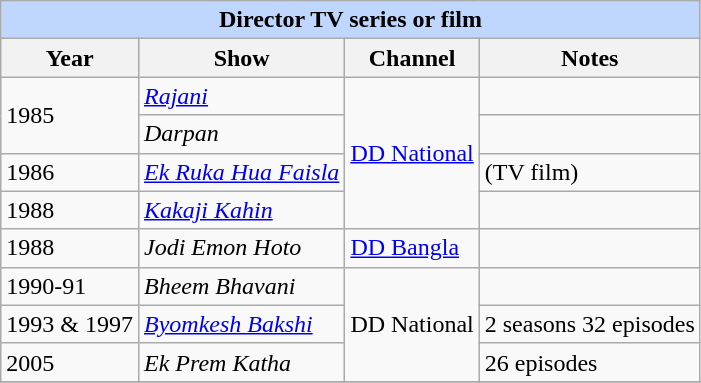<table class="wikitable">
<tr>
<th colspan="4" style="background:#bfd7ff">Director TV series or film</th>
</tr>
<tr>
<th>Year</th>
<th>Show</th>
<th>Channel</th>
<th>Notes</th>
</tr>
<tr>
<td rowspan="2">1985</td>
<td><em><a href='#'>Rajani</a></em></td>
<td rowspan="4"><a href='#'>DD National</a></td>
<td></td>
</tr>
<tr>
<td><em>Darpan</em></td>
<td></td>
</tr>
<tr>
<td>1986</td>
<td><em><a href='#'>Ek Ruka Hua Faisla</a></em></td>
<td>(TV film)</td>
</tr>
<tr>
<td>1988</td>
<td><em><a href='#'>Kakaji Kahin</a></em></td>
<td></td>
</tr>
<tr>
<td>1988</td>
<td><em>Jodi Emon Hoto</em></td>
<td><a href='#'>DD Bangla</a></td>
<td></td>
</tr>
<tr>
<td>1990-91</td>
<td><em>Bheem Bhavani</em></td>
<td rowspan="3">DD National</td>
<td></td>
</tr>
<tr>
<td>1993 & 1997</td>
<td><em><a href='#'>Byomkesh Bakshi</a></em></td>
<td>2 seasons 32 episodes</td>
</tr>
<tr>
<td>2005</td>
<td><em>Ek Prem Katha</em></td>
<td>26 episodes</td>
</tr>
<tr>
</tr>
</table>
